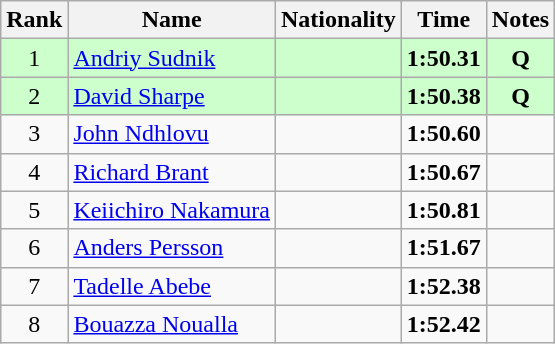<table class="wikitable sortable" style="text-align:center">
<tr>
<th>Rank</th>
<th>Name</th>
<th>Nationality</th>
<th>Time</th>
<th>Notes</th>
</tr>
<tr bgcolor=ccffcc>
<td>1</td>
<td align=left><a href='#'>Andriy Sudnik</a></td>
<td align=left></td>
<td><strong>1:50.31</strong></td>
<td><strong>Q</strong></td>
</tr>
<tr bgcolor=ccffcc>
<td>2</td>
<td align=left><a href='#'>David Sharpe</a></td>
<td align=left></td>
<td><strong>1:50.38</strong></td>
<td><strong>Q</strong></td>
</tr>
<tr>
<td>3</td>
<td align=left><a href='#'>John Ndhlovu</a></td>
<td align=left></td>
<td><strong>1:50.60</strong></td>
<td></td>
</tr>
<tr>
<td>4</td>
<td align=left><a href='#'>Richard Brant</a></td>
<td align=left></td>
<td><strong>1:50.67</strong></td>
<td></td>
</tr>
<tr>
<td>5</td>
<td align=left><a href='#'>Keiichiro Nakamura</a></td>
<td align=left></td>
<td><strong>1:50.81</strong></td>
<td></td>
</tr>
<tr>
<td>6</td>
<td align=left><a href='#'>Anders Persson</a></td>
<td align=left></td>
<td><strong>1:51.67</strong></td>
<td></td>
</tr>
<tr>
<td>7</td>
<td align=left><a href='#'>Tadelle Abebe</a></td>
<td align=left></td>
<td><strong>1:52.38</strong></td>
<td></td>
</tr>
<tr>
<td>8</td>
<td align=left><a href='#'>Bouazza Noualla</a></td>
<td align=left></td>
<td><strong>1:52.42</strong></td>
<td></td>
</tr>
</table>
